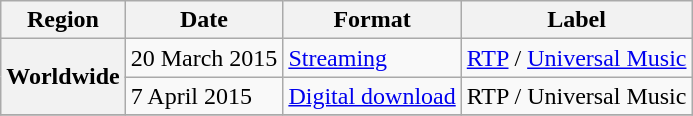<table class="wikitable plainrowheaders">
<tr>
<th scope="col">Region</th>
<th scope="col">Date</th>
<th scope="col">Format</th>
<th scope="col">Label</th>
</tr>
<tr>
<th scope="row" rowspan="2">Worldwide</th>
<td>20 March 2015</td>
<td><a href='#'>Streaming</a></td>
<td><a href='#'>RTP</a> / <a href='#'>Universal Music</a></td>
</tr>
<tr>
<td>7 April 2015</td>
<td><a href='#'>Digital download</a></td>
<td>RTP / Universal Music</td>
</tr>
<tr>
</tr>
</table>
